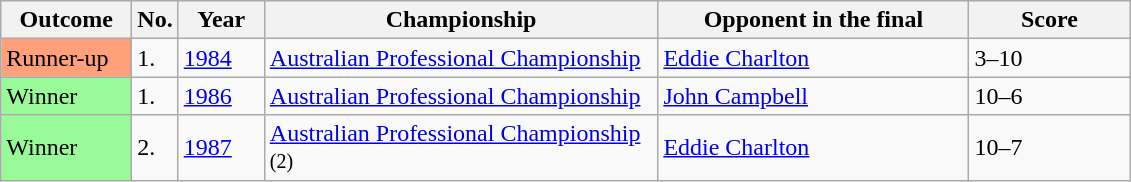<table class="wikitable">
<tr>
<th width="80">Outcome</th>
<th width="20">No.</th>
<th width="50">Year</th>
<th width="255">Championship</th>
<th width="200">Opponent in the final</th>
<th width="100">Score</th>
</tr>
<tr>
<td style="background:#ffa07a;">Runner-up</td>
<td>1.</td>
<td><a href='#'>1984</a></td>
<td><a href='#'>Australian Professional Championship</a></td>
<td> <a href='#'>Eddie Charlton</a></td>
<td>3–10</td>
</tr>
<tr>
<td style="background:#98FB98">Winner</td>
<td>1.</td>
<td><a href='#'>1986</a></td>
<td><a href='#'>Australian Professional Championship</a></td>
<td> <a href='#'>John Campbell</a></td>
<td>10–6</td>
</tr>
<tr>
<td style="background:#98FB98">Winner</td>
<td>2.</td>
<td><a href='#'>1987</a></td>
<td><a href='#'>Australian Professional Championship</a> <small>(2)</small></td>
<td> <a href='#'>Eddie Charlton</a></td>
<td>10–7</td>
</tr>
</table>
